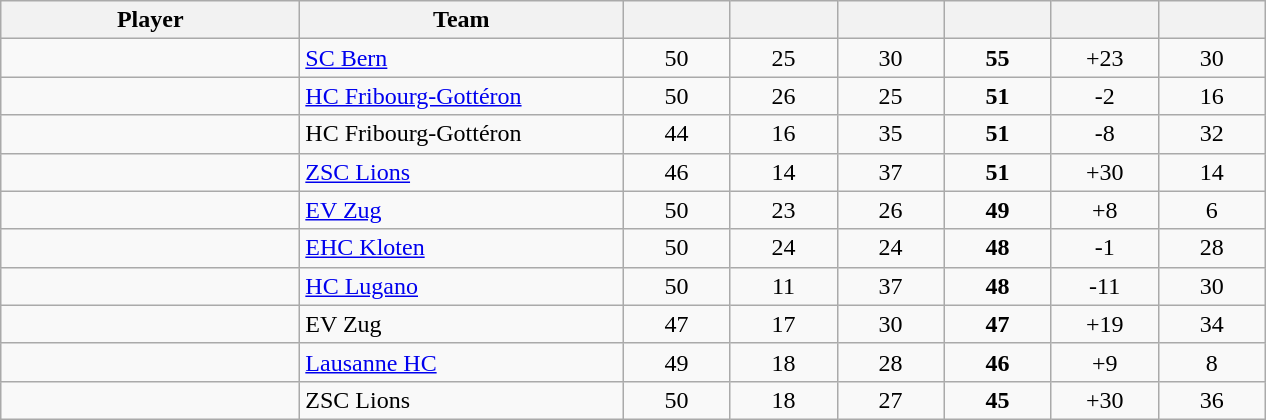<table class="wikitable sortable">
<tr>
<th style="width: 12em;">Player</th>
<th style="width: 13em;">Team</th>
<th style="width: 4em;"></th>
<th style="width: 4em;"></th>
<th style="width: 4em;"></th>
<th style="width: 4em;"></th>
<th data-sort-type="number" style="width: 4em;"></th>
<th style="width: 4em;"></th>
</tr>
<tr style="text-align:center;">
<td style="text-align:left;"></td>
<td style="text-align:left;"><a href='#'>SC Bern</a></td>
<td>50</td>
<td>25</td>
<td>30</td>
<td><strong>55</strong></td>
<td>+23</td>
<td>30</td>
</tr>
<tr style="text-align:center;">
<td style="text-align:left;"></td>
<td style="text-align:left;"><a href='#'>HC Fribourg-Gottéron</a></td>
<td>50</td>
<td>26</td>
<td>25</td>
<td><strong>51</strong></td>
<td>-2</td>
<td>16</td>
</tr>
<tr style="text-align:center;">
<td style="text-align:left;"></td>
<td style="text-align:left;">HC Fribourg-Gottéron</td>
<td>44</td>
<td>16</td>
<td>35</td>
<td><strong>51</strong></td>
<td>-8</td>
<td>32</td>
</tr>
<tr style="text-align:center;">
<td style="text-align:left;"></td>
<td style="text-align:left;"><a href='#'>ZSC Lions</a></td>
<td>46</td>
<td>14</td>
<td>37</td>
<td><strong>51</strong></td>
<td>+30</td>
<td>14</td>
</tr>
<tr style="text-align:center;">
<td style="text-align:left;"></td>
<td style="text-align:left;"><a href='#'>EV Zug</a></td>
<td>50</td>
<td>23</td>
<td>26</td>
<td><strong>49</strong></td>
<td>+8</td>
<td>6</td>
</tr>
<tr style="text-align:center;">
<td style="text-align:left;"></td>
<td style="text-align:left;"><a href='#'>EHC Kloten</a></td>
<td>50</td>
<td>24</td>
<td>24</td>
<td><strong>48</strong></td>
<td>-1</td>
<td>28</td>
</tr>
<tr style="text-align:center;">
<td style="text-align:left;"></td>
<td style="text-align:left;"><a href='#'>HC Lugano</a></td>
<td>50</td>
<td>11</td>
<td>37</td>
<td><strong>48</strong></td>
<td>-11</td>
<td>30</td>
</tr>
<tr style="text-align:center;">
<td style="text-align:left;"></td>
<td style="text-align:left;">EV Zug</td>
<td>47</td>
<td>17</td>
<td>30</td>
<td><strong>47</strong></td>
<td>+19</td>
<td>34</td>
</tr>
<tr style="text-align:center;">
<td style="text-align:left;"></td>
<td style="text-align:left;"><a href='#'>Lausanne HC</a></td>
<td>49</td>
<td>18</td>
<td>28</td>
<td><strong>46</strong></td>
<td>+9</td>
<td>8</td>
</tr>
<tr style="text-align:center;">
<td style="text-align:left;"></td>
<td style="text-align:left;">ZSC Lions</td>
<td>50</td>
<td>18</td>
<td>27</td>
<td><strong>45</strong></td>
<td>+30</td>
<td>36</td>
</tr>
</table>
